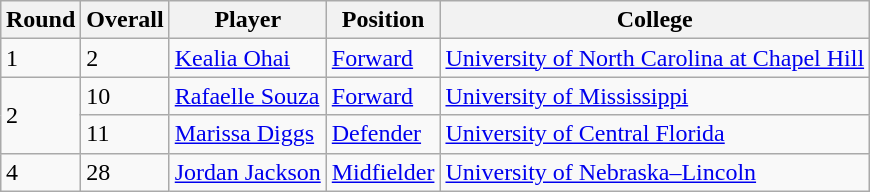<table class="wikitable" style="margin:auto;">
<tr>
<th>Round</th>
<th>Overall</th>
<th>Player</th>
<th>Position</th>
<th>College</th>
</tr>
<tr>
<td>1</td>
<td>2</td>
<td><a href='#'>Kealia Ohai</a></td>
<td><a href='#'>Forward</a></td>
<td><a href='#'>University of North Carolina at Chapel Hill</a></td>
</tr>
<tr>
<td rowspan=2>2</td>
<td>10</td>
<td><a href='#'>Rafaelle Souza</a></td>
<td><a href='#'>Forward</a></td>
<td><a href='#'>University of Mississippi</a></td>
</tr>
<tr>
<td>11</td>
<td><a href='#'>Marissa Diggs</a></td>
<td><a href='#'>Defender</a></td>
<td><a href='#'>University of Central Florida</a></td>
</tr>
<tr>
<td>4</td>
<td>28</td>
<td><a href='#'>Jordan Jackson</a></td>
<td><a href='#'>Midfielder</a></td>
<td><a href='#'>University of Nebraska–Lincoln</a></td>
</tr>
</table>
